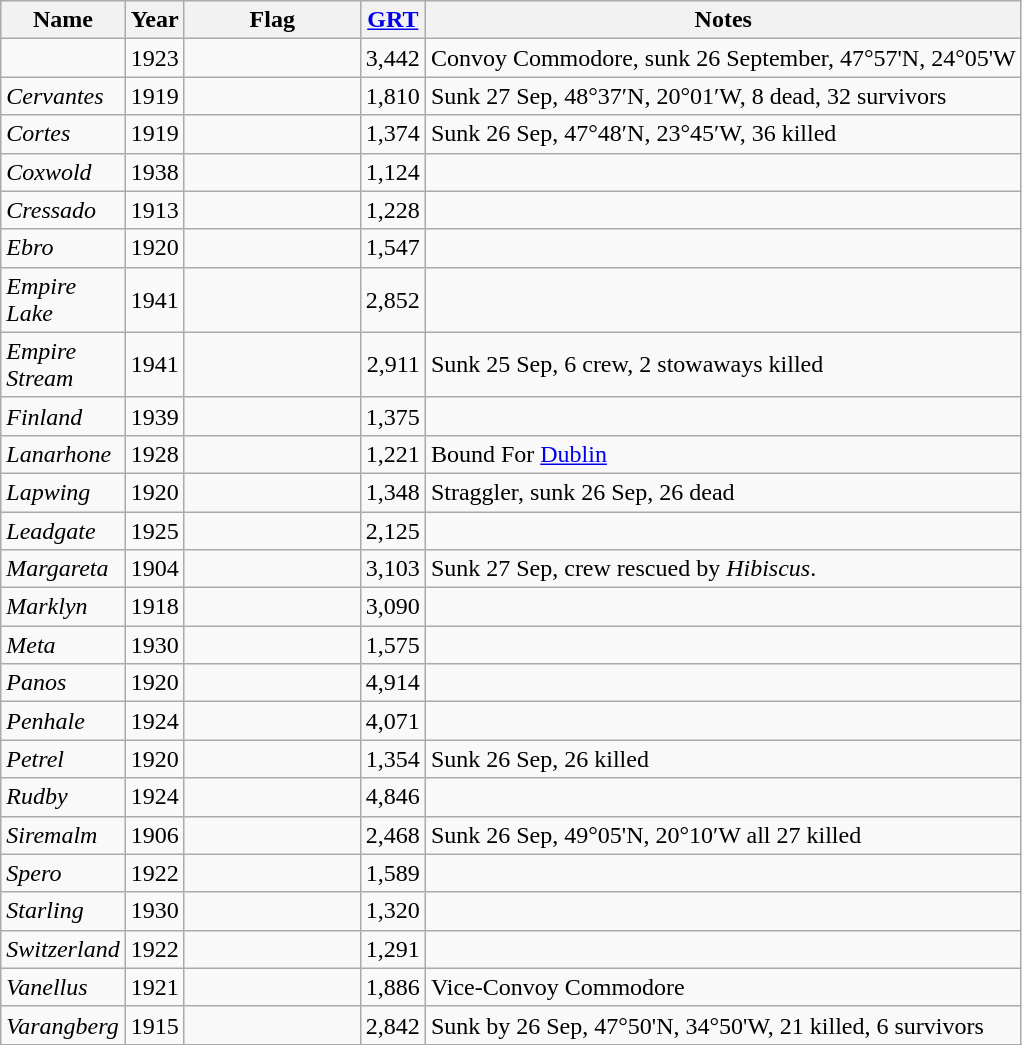<table class="wikitable sortable">
<tr>
<th scope="col" width="70px">Name</th>
<th scope="col" width="25px">Year</th>
<th scope="col" width="110px">Flag</th>
<th scope="col" width="15px"><a href='#'>GRT</a></th>
<th>Notes</th>
</tr>
<tr>
<td align="left"></td>
<td align="left">1923</td>
<td align="left"></td>
<td align="right">3,442</td>
<td align="left">Convoy Commodore, sunk  26 September, 47°57'N, 24°05'W</td>
</tr>
<tr>
<td align="left"><em>Cervantes</em></td>
<td align="left">1919</td>
<td align="left"></td>
<td align="right">1,810</td>
<td align="left">Sunk  27 Sep, 48°37′N, 20°01′W, 8 dead, 32 survivors</td>
</tr>
<tr>
<td align="left"><em>Cortes</em></td>
<td align="left">1919</td>
<td align="left"></td>
<td align="right">1,374</td>
<td align="left">Sunk  26 Sep, 47°48′N, 23°45′W, 36 killed</td>
</tr>
<tr>
<td align="left"><em>Coxwold</em></td>
<td align="left">1938</td>
<td align="left"></td>
<td align="right">1,124</td>
<td align="left"></td>
</tr>
<tr>
<td align="left"><em>Cressado</em></td>
<td align="left">1913</td>
<td align="left"></td>
<td align="right">1,228</td>
<td align="left"></td>
</tr>
<tr>
<td align="left"><em>Ebro</em></td>
<td align="left">1920</td>
<td align="left"></td>
<td align="right">1,547</td>
<td align="left"></td>
</tr>
<tr>
<td align="left"><em>Empire Lake</em></td>
<td align="left">1941</td>
<td align="left"></td>
<td align="right">2,852</td>
<td align="left"></td>
</tr>
<tr>
<td align="left"><em>Empire Stream</em></td>
<td align="left">1941</td>
<td align="left"></td>
<td align="right">2,911</td>
<td align="left">Sunk  25 Sep, 6 crew, 2 stowaways killed</td>
</tr>
<tr>
<td align="left"><em>Finland</em></td>
<td align="left">1939</td>
<td align="left"></td>
<td align="right">1,375</td>
<td align="left"></td>
</tr>
<tr>
<td align="left"><em>Lanarhone</em></td>
<td align="left">1928</td>
<td align="left"></td>
<td align="right">1,221</td>
<td align="left">Bound For <a href='#'>Dublin</a></td>
</tr>
<tr>
<td align="left"><em>Lapwing</em></td>
<td align="left">1920</td>
<td align="left"></td>
<td align="right">1,348</td>
<td align="left">Straggler, sunk  26 Sep, 26 dead</td>
</tr>
<tr>
<td align="left"><em>Leadgate</em></td>
<td align="left">1925</td>
<td align="left"></td>
<td align="right">2,125</td>
<td align="left"></td>
</tr>
<tr>
<td align="left"><em>Margareta</em></td>
<td align="left">1904</td>
<td align="left"></td>
<td align="right">3,103</td>
<td align="left">Sunk  27 Sep, crew rescued by <em>Hibiscus</em>.</td>
</tr>
<tr>
<td align="left"><em>Marklyn</em></td>
<td align="left">1918</td>
<td align="left"></td>
<td align="right">3,090</td>
<td align="left"></td>
</tr>
<tr>
<td align="left"><em>Meta</em></td>
<td align="left">1930</td>
<td align="left"></td>
<td align="right">1,575</td>
<td align="left"></td>
</tr>
<tr>
<td align="left"><em>Panos</em></td>
<td align="left">1920</td>
<td align="left"></td>
<td align="right">4,914</td>
<td align="left"></td>
</tr>
<tr>
<td align="left"><em>Penhale</em></td>
<td align="left">1924</td>
<td align="left"></td>
<td align="right">4,071</td>
<td align="left"></td>
</tr>
<tr>
<td align="left"><em>Petrel</em></td>
<td align="left">1920</td>
<td align="left"></td>
<td align="right">1,354</td>
<td align="left">Sunk  26 Sep, 26 killed</td>
</tr>
<tr>
<td align="left"><em>Rudby</em></td>
<td align="left">1924</td>
<td align="left"></td>
<td align="right">4,846</td>
<td align="left"></td>
</tr>
<tr>
<td align="left"><em>Siremalm</em></td>
<td align="left">1906</td>
<td align="left"></td>
<td align="right">2,468</td>
<td align="left">Sunk  26 Sep, 49°05'N, 20°10′W all 27 killed</td>
</tr>
<tr>
<td align="left"><em>Spero</em></td>
<td align="left">1922</td>
<td align="left"></td>
<td align="right">1,589</td>
<td align="left"></td>
</tr>
<tr>
<td align="left"><em>Starling</em></td>
<td align="left">1930</td>
<td align="left"></td>
<td align="right">1,320</td>
<td align="left"></td>
</tr>
<tr>
<td align="left"><em>Switzerland</em></td>
<td align="left">1922</td>
<td align="left"></td>
<td align="right">1,291</td>
<td align="left"></td>
</tr>
<tr>
<td align="left"><em>Vanellus</em></td>
<td align="left">1921</td>
<td align="left"></td>
<td align="right">1,886</td>
<td align="left">Vice-Convoy Commodore</td>
</tr>
<tr>
<td align="left"><em>Varangberg</em></td>
<td align="left">1915</td>
<td align="left"></td>
<td align="right">2,842</td>
<td align="left">Sunk by  26 Sep, 47°50'N, 34°50'W, 21 killed, 6 survivors</td>
</tr>
<tr>
</tr>
</table>
